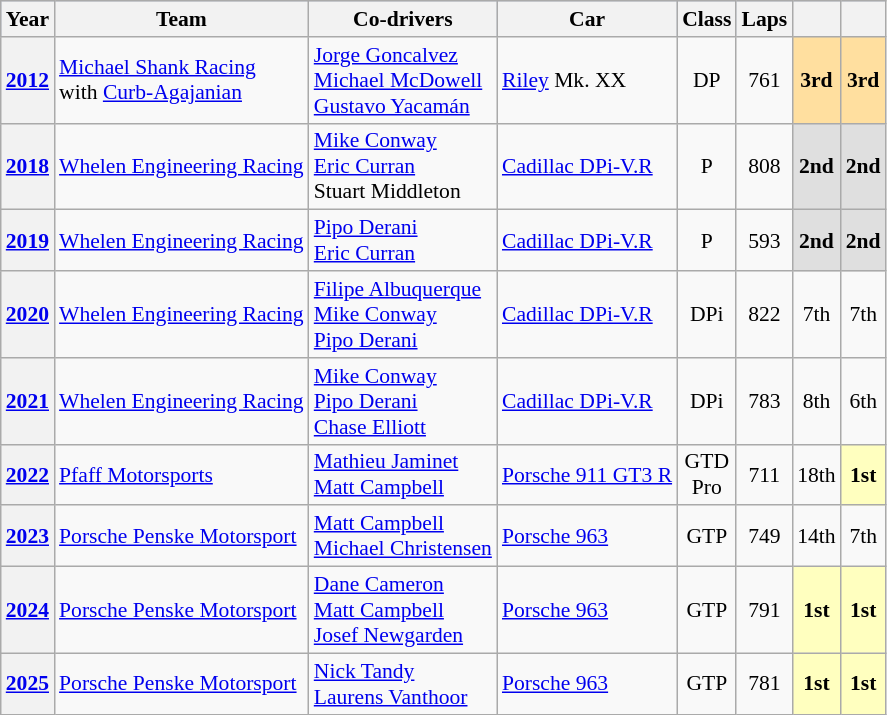<table class="wikitable" style="text-align:center; font-size:90%;">
<tr style="background:#ABBBDD;">
<th>Year</th>
<th>Team</th>
<th>Co-drivers</th>
<th>Car</th>
<th>Class</th>
<th>Laps</th>
<th></th>
<th></th>
</tr>
<tr>
<th><a href='#'>2012</a></th>
<td align="left"nowrap> <a href='#'>Michael Shank Racing</a> <br> with <a href='#'>Curb-Agajanian</a></td>
<td align="left"nowrap> <a href='#'>Jorge Goncalvez</a><br> <a href='#'>Michael McDowell</a><br> <a href='#'>Gustavo Yacamán</a></td>
<td align="left"><a href='#'>Riley</a> Mk. XX</td>
<td>DP</td>
<td>761</td>
<td style="background:#FFDF9F;"><strong>3rd</strong></td>
<td style="background:#FFDF9F;"><strong>3rd</strong></td>
</tr>
<tr>
<th><a href='#'>2018</a></th>
<td align="left"nowrap> <a href='#'>Whelen Engineering Racing</a></td>
<td align="left"nowrap> <a href='#'>Mike Conway</a><br> <a href='#'>Eric Curran</a><br> Stuart Middleton</td>
<td align="left"nowrap><a href='#'>Cadillac DPi-V.R</a></td>
<td>P</td>
<td>808</td>
<td style="background:#DFDFDF;"><strong>2nd</strong></td>
<td style="background:#DFDFDF;"><strong>2nd</strong></td>
</tr>
<tr>
<th><a href='#'>2019</a></th>
<td align="left"nowrap> <a href='#'>Whelen Engineering Racing</a></td>
<td align="left"nowrap> <a href='#'>Pipo Derani</a><br> <a href='#'>Eric Curran</a></td>
<td align="left"nowrap><a href='#'>Cadillac DPi-V.R</a></td>
<td>P</td>
<td>593</td>
<td style="background:#DFDFDF;"><strong>2nd</strong></td>
<td style="background:#DFDFDF;"><strong>2nd</strong></td>
</tr>
<tr>
<th><a href='#'>2020</a></th>
<td align="left"nowrap> <a href='#'>Whelen Engineering Racing</a></td>
<td align="left"nowrap> <a href='#'>Filipe Albuquerque</a><br> <a href='#'>Mike Conway</a><br> <a href='#'>Pipo Derani</a></td>
<td align="left"nowrap><a href='#'>Cadillac DPi-V.R</a></td>
<td>DPi</td>
<td>822</td>
<td>7th</td>
<td>7th</td>
</tr>
<tr>
<th><a href='#'>2021</a></th>
<td align="left"nowrap> <a href='#'>Whelen Engineering Racing</a></td>
<td align="left"nowrap> <a href='#'>Mike Conway</a><br> <a href='#'>Pipo Derani</a><br> <a href='#'>Chase Elliott</a></td>
<td align="left"nowrap><a href='#'>Cadillac DPi-V.R</a></td>
<td>DPi</td>
<td>783</td>
<td>8th</td>
<td>6th</td>
</tr>
<tr>
<th><a href='#'>2022</a></th>
<td align="left"nowrap> <a href='#'>Pfaff Motorsports</a></td>
<td align="left"nowrap> <a href='#'>Mathieu Jaminet</a><br> <a href='#'>Matt Campbell</a></td>
<td align="left"nowrap><a href='#'>Porsche 911 GT3 R</a></td>
<td>GTD<br>Pro</td>
<td>711</td>
<td>18th</td>
<th style="background:#FFFFBF;">1st</th>
</tr>
<tr>
<th><a href='#'>2023</a></th>
<td align="left"nowrap> <a href='#'>Porsche Penske Motorsport</a></td>
<td align="left"nowrap> <a href='#'>Matt Campbell</a><br> <a href='#'>Michael Christensen</a></td>
<td align="left"nowrap><a href='#'>Porsche 963</a></td>
<td>GTP</td>
<td>749</td>
<td>14th</td>
<td>7th</td>
</tr>
<tr>
<th><a href='#'>2024</a></th>
<td align="left"nowrap> <a href='#'>Porsche Penske Motorsport</a></td>
<td align="left"nowrap> <a href='#'>Dane Cameron</a><br> <a href='#'>Matt Campbell</a><br> <a href='#'>Josef Newgarden</a></td>
<td align="left"nowrap><a href='#'>Porsche 963</a></td>
<td>GTP</td>
<td>791</td>
<th style="background:#FFFFBF;">1st</th>
<th style="background:#FFFFBF;">1st</th>
</tr>
<tr>
<th><a href='#'>2025</a></th>
<td align="left"nowrap> <a href='#'>Porsche Penske Motorsport</a></td>
<td align="left"nowrap> <a href='#'>Nick Tandy</a><br> <a href='#'>Laurens Vanthoor</a></td>
<td align="left"nowrap><a href='#'>Porsche 963</a></td>
<td>GTP</td>
<td>781</td>
<th style="background:#FFFFBF;">1st</th>
<th style="background:#FFFFBF;">1st</th>
</tr>
</table>
